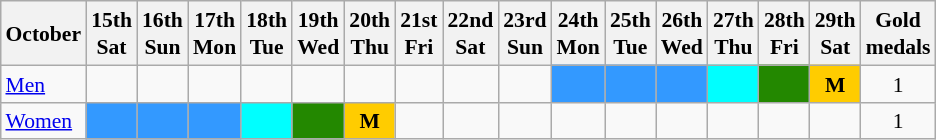<table class="wikitable" style="margin:0.5em auto; font-size:90%; line-height:1.25em;">
<tr>
<th>October</th>
<th>15th<br>Sat</th>
<th>16th<br>Sun</th>
<th>17th<br>Mon</th>
<th>18th<br>Tue</th>
<th>19th<br>Wed</th>
<th>20th<br>Thu</th>
<th>21st<br>Fri</th>
<th>22nd<br>Sat</th>
<th>23rd<br>Sun</th>
<th>24th<br>Mon</th>
<th>25th<br>Tue</th>
<th>26th<br>Wed</th>
<th>27th<br>Thu</th>
<th>28th<br>Fri</th>
<th>29th<br>Sat</th>
<th>Gold<br>medals</th>
</tr>
<tr align="center">
<td align="left"><a href='#'>Men</a></td>
<td></td>
<td></td>
<td></td>
<td></td>
<td></td>
<td></td>
<td></td>
<td></td>
<td></td>
<td bgcolor="#3399ff"></td>
<td bgcolor="#3399ff"></td>
<td bgcolor="#3399ff"></td>
<td bgcolor="#00FFFF"></td>
<td bgcolor="#2388gg"></td>
<td bgcolor=#ffcc00><strong>M</strong></td>
<td>1</td>
</tr>
<tr align="center">
<td align="left"><a href='#'>Women</a></td>
<td bgcolor="#3399ff"></td>
<td bgcolor="#3399ff"></td>
<td bgcolor="#3399ff"></td>
<td bgcolor="#00FFFF"></td>
<td bgcolor="#2388gg "></td>
<td bgcolor=#ffcc00><strong>M</strong></td>
<td></td>
<td></td>
<td></td>
<td></td>
<td></td>
<td></td>
<td></td>
<td></td>
<td></td>
<td>1</td>
</tr>
</table>
